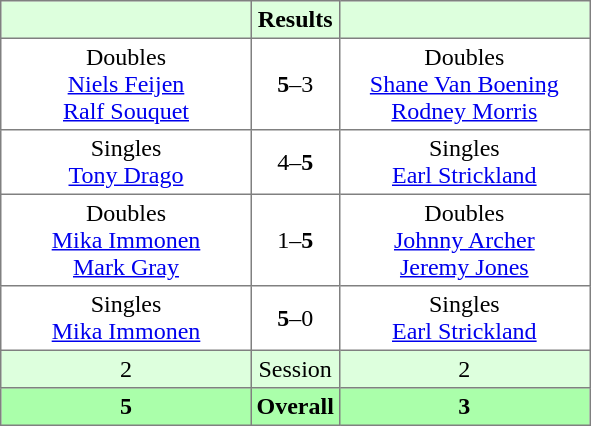<table border="1" cellpadding="3" style="border-collapse: collapse;">
<tr bgcolor="#ddffdd">
<th width="160"></th>
<th>Results</th>
<th width="160"></th>
</tr>
<tr>
<td align="center">Doubles<br><a href='#'>Niels Feijen</a><br><a href='#'>Ralf Souquet</a></td>
<td align="center"><strong>5</strong>–3</td>
<td align="center">Doubles<br><a href='#'>Shane Van Boening</a><br><a href='#'>Rodney Morris</a></td>
</tr>
<tr>
<td align="center">Singles<br><a href='#'>Tony Drago</a></td>
<td align="center">4–<strong>5</strong></td>
<td align="center">Singles<br><a href='#'>Earl Strickland</a></td>
</tr>
<tr>
<td align="center">Doubles<br><a href='#'>Mika Immonen</a><br><a href='#'>Mark Gray</a></td>
<td align="center">1–<strong>5</strong></td>
<td align="center">Doubles<br><a href='#'>Johnny Archer</a><br><a href='#'>Jeremy Jones</a></td>
</tr>
<tr>
<td align="center">Singles<br><a href='#'>Mika Immonen</a></td>
<td align="center"><strong>5</strong>–0</td>
<td align="center">Singles<br><a href='#'>Earl Strickland</a></td>
</tr>
<tr bgcolor="#ddffdd">
<td align="center">2</td>
<td align="center">Session</td>
<td align="center">2</td>
</tr>
<tr bgcolor="#aaffaa">
<th align="center">5</th>
<th align="center">Overall</th>
<th align="center">3</th>
</tr>
</table>
